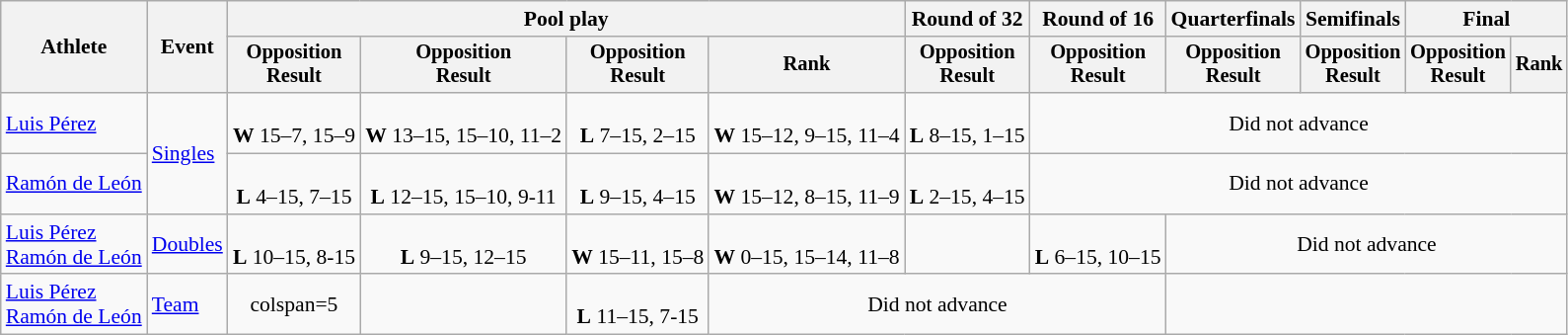<table class=wikitable style="font-size:90%;">
<tr>
<th rowspan=2>Athlete</th>
<th rowspan=2>Event</th>
<th colspan=4>Pool play</th>
<th>Round of 32</th>
<th>Round of 16</th>
<th>Quarterfinals</th>
<th>Semifinals</th>
<th colspan=2>Final</th>
</tr>
<tr style="font-size:95%">
<th>Opposition<br>Result</th>
<th>Opposition<br>Result</th>
<th>Opposition<br>Result</th>
<th>Rank</th>
<th>Opposition<br>Result</th>
<th>Opposition<br>Result</th>
<th>Opposition<br>Result</th>
<th>Opposition<br>Result</th>
<th>Opposition<br>Result</th>
<th>Rank</th>
</tr>
<tr align=center>
<td align=left><a href='#'>Luis Pérez</a></td>
<td align=left rowspan=2><a href='#'>Singles</a></td>
<td><br><strong>W</strong> 15–7, 15–9</td>
<td><br><strong>W</strong> 13–15, 15–10, 11–2</td>
<td><br><strong>L</strong> 7–15, 2–15</td>
<td><br><strong>W</strong> 15–12, 9–15, 11–4</td>
<td><br><strong>L</strong> 8–15, 1–15</td>
<td align="center" colspan="5">Did not advance</td>
</tr>
<tr align=center>
<td align=left><a href='#'>Ramón de León</a></td>
<td><br><strong>L</strong> 4–15, 7–15</td>
<td><br><strong>L</strong> 12–15, 15–10, 9-11</td>
<td><br><strong>L</strong> 9–15, 4–15</td>
<td><br><strong>W</strong> 15–12, 8–15, 11–9</td>
<td><br><strong>L</strong> 2–15, 4–15</td>
<td align="center" colspan="5">Did not advance</td>
</tr>
<tr align=center>
<td align=left><a href='#'>Luis Pérez</a><br><a href='#'>Ramón de León</a></td>
<td align=left><a href='#'>Doubles</a></td>
<td><br><strong>L</strong> 10–15, 8-15</td>
<td><br><strong>L</strong> 9–15, 12–15</td>
<td><br><strong>W</strong> 15–11, 15–8</td>
<td><br><strong>W</strong> 0–15, 15–14, 11–8</td>
<td></td>
<td><br><strong>L</strong> 6–15, 10–15</td>
<td align="center" colspan="4">Did not advance</td>
</tr>
<tr align=center>
<td align=left><a href='#'>Luis Pérez</a><br><a href='#'>Ramón de León</a></td>
<td align=left><a href='#'>Team</a></td>
<td>colspan=5 </td>
<td></td>
<td align=center><br><strong>L</strong> 11–15, 7-15</td>
<td align="center" colspan="3">Did not advance</td>
</tr>
</table>
